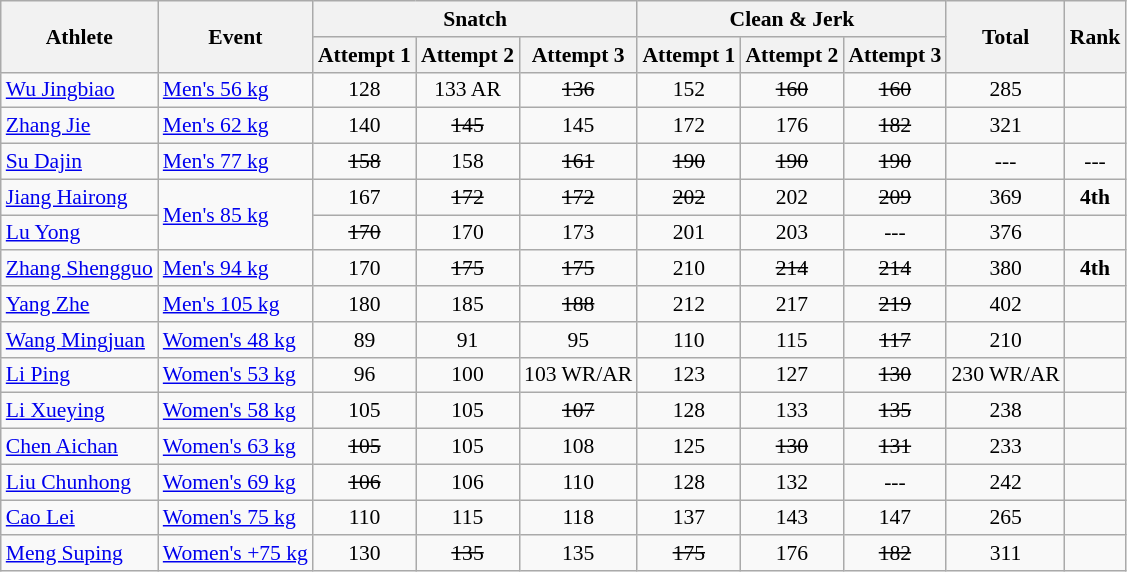<table class="wikitable" style="font-size:90%;">
<tr>
<th rowspan=2>Athlete</th>
<th rowspan=2>Event</th>
<th colspan=3>Snatch</th>
<th colspan=3>Clean & Jerk</th>
<th rowspan=2>Total</th>
<th rowspan=2>Rank</th>
</tr>
<tr>
<th>Attempt 1</th>
<th>Attempt 2</th>
<th>Attempt 3</th>
<th>Attempt 1</th>
<th>Attempt 2</th>
<th>Attempt 3</th>
</tr>
<tr>
<td><a href='#'>Wu Jingbiao</a></td>
<td><a href='#'>Men's 56 kg</a></td>
<td align=center>128</td>
<td align=center>133 AR</td>
<td align=center><del>136</del></td>
<td align=center>152</td>
<td align=center><del>160</del></td>
<td align=center><del>160</del></td>
<td align=center>285</td>
<td align=center></td>
</tr>
<tr>
<td><a href='#'>Zhang Jie</a></td>
<td><a href='#'>Men's 62 kg</a></td>
<td align=center>140</td>
<td align=center><del>145</del></td>
<td align=center>145</td>
<td align=center>172</td>
<td align=center>176</td>
<td align=center><del>182</del></td>
<td align=center>321</td>
<td align=center></td>
</tr>
<tr>
<td><a href='#'>Su Dajin</a></td>
<td><a href='#'>Men's 77 kg</a></td>
<td align=center><del>158</del></td>
<td align=center>158</td>
<td align=center><del>161</del></td>
<td align=center><del>190</del></td>
<td align=center><del>190</del></td>
<td align=center><del>190</del></td>
<td align=center>---</td>
<td align=center>---</td>
</tr>
<tr>
<td><a href='#'>Jiang Hairong</a></td>
<td rowspan=2><a href='#'>Men's 85 kg</a></td>
<td align=center>167</td>
<td align=center><del>172</del></td>
<td align=center><del>172</del></td>
<td align=center><del>202</del></td>
<td align=center>202</td>
<td align=center><del>209</del></td>
<td align=center>369</td>
<td align=center><strong>4th</strong></td>
</tr>
<tr>
<td><a href='#'>Lu Yong</a></td>
<td align=center><del>170</del></td>
<td align=center>170</td>
<td align=center>173</td>
<td align=center>201</td>
<td align=center>203</td>
<td align=center>---</td>
<td align=center>376</td>
<td align=center></td>
</tr>
<tr>
<td><a href='#'>Zhang Shengguo</a></td>
<td><a href='#'>Men's 94 kg</a></td>
<td align=center>170</td>
<td align=center><del>175</del></td>
<td align=center><del>175</del></td>
<td align=center>210</td>
<td align=center><del>214</del></td>
<td align=center><del>214</del></td>
<td align=center>380</td>
<td align=center><strong>4th</strong></td>
</tr>
<tr>
<td><a href='#'>Yang Zhe</a></td>
<td><a href='#'>Men's 105 kg</a></td>
<td align=center>180</td>
<td align=center>185</td>
<td align=center><del>188</del></td>
<td align=center>212</td>
<td align=center>217</td>
<td align=center><del>219</del></td>
<td align=center>402</td>
<td align=center></td>
</tr>
<tr>
<td><a href='#'>Wang Mingjuan</a></td>
<td><a href='#'>Women's 48 kg</a></td>
<td align=center>89</td>
<td align=center>91</td>
<td align=center>95</td>
<td align=center>110</td>
<td align=center>115</td>
<td align=center><del>117</del></td>
<td align=center>210</td>
<td align=center></td>
</tr>
<tr>
<td><a href='#'>Li Ping</a></td>
<td><a href='#'>Women's 53 kg</a></td>
<td align=center>96</td>
<td align=center>100</td>
<td align=center>103 WR/AR</td>
<td align=center>123</td>
<td align=center>127</td>
<td align=center><del>130</del></td>
<td align=center>230 WR/AR</td>
<td align=center></td>
</tr>
<tr>
<td><a href='#'>Li Xueying</a></td>
<td><a href='#'>Women's 58 kg</a></td>
<td align=center>105</td>
<td align=center>105</td>
<td align=center><del>107</del></td>
<td align=center>128</td>
<td align=center>133</td>
<td align=center><del>135</del></td>
<td align=center>238</td>
<td align=center></td>
</tr>
<tr>
<td><a href='#'>Chen Aichan</a></td>
<td><a href='#'>Women's 63 kg</a></td>
<td align=center><del>105</del></td>
<td align=center>105</td>
<td align=center>108</td>
<td align=center>125</td>
<td align=center><del>130</del></td>
<td align=center><del>131</del></td>
<td align=center>233</td>
<td align=center></td>
</tr>
<tr>
<td><a href='#'>Liu Chunhong</a></td>
<td><a href='#'>Women's 69 kg</a></td>
<td align=center><del>106</del></td>
<td align=center>106</td>
<td align=center>110</td>
<td align=center>128</td>
<td align=center>132</td>
<td align=center>---</td>
<td align=center>242</td>
<td align=center></td>
</tr>
<tr>
<td><a href='#'>Cao Lei</a></td>
<td><a href='#'>Women's 75 kg</a></td>
<td align=center>110</td>
<td align=center>115</td>
<td align=center>118</td>
<td align=center>137</td>
<td align=center>143</td>
<td align=center>147</td>
<td align=center>265</td>
<td align=center></td>
</tr>
<tr>
<td><a href='#'>Meng Suping</a></td>
<td><a href='#'>Women's +75 kg</a></td>
<td align=center>130</td>
<td align=center><del>135</del></td>
<td align=center>135</td>
<td align=center><del>175</del></td>
<td align=center>176</td>
<td align=center><del>182</del></td>
<td align=center>311</td>
<td align=center></td>
</tr>
</table>
